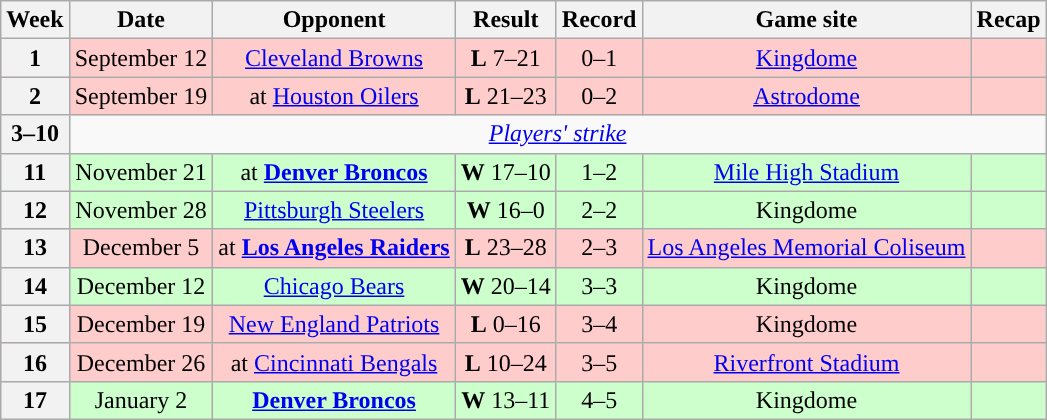<table class="wikitable" style="text-align:center">
<tr>
<th>Week</th>
<th>Date</th>
<th>Opponent</th>
<th>Result</th>
<th>Record</th>
<th>Game site</th>
<th>Recap</th>
</tr>
<tr style="background:#fcc">
<th>1</th>
<td>September 12</td>
<td><a href='#'>Cleveland Browns</a></td>
<td><strong>L</strong> 7–21</td>
<td>0–1</td>
<td><a href='#'>Kingdome</a></td>
<td></td>
</tr>
<tr style="background:#fcc">
<th>2</th>
<td>September 19</td>
<td>at <a href='#'>Houston Oilers</a></td>
<td><strong>L</strong> 21–23</td>
<td>0–2</td>
<td><a href='#'>Astrodome</a></td>
<td></td>
</tr>
<tr>
<th>3–10</th>
<td colspan="6"><em><a href='#'>Players' strike</a></em></td>
</tr>
<tr style="background:#cfc">
<th>11</th>
<td>November 21</td>
<td>at <strong><a href='#'>Denver Broncos</a></strong></td>
<td><strong>W</strong> 17–10</td>
<td>1–2</td>
<td><a href='#'>Mile High Stadium</a></td>
<td></td>
</tr>
<tr style="background:#cfc">
<th>12</th>
<td>November 28</td>
<td><a href='#'>Pittsburgh Steelers</a></td>
<td><strong>W</strong> 16–0</td>
<td>2–2</td>
<td>Kingdome</td>
<td></td>
</tr>
<tr style="background:#fcc">
<th>13</th>
<td>December 5</td>
<td>at <strong><a href='#'>Los Angeles Raiders</a></strong></td>
<td><strong>L</strong> 23–28</td>
<td>2–3</td>
<td><a href='#'>Los Angeles Memorial Coliseum</a></td>
<td></td>
</tr>
<tr style="background:#cfc">
<th>14</th>
<td>December 12</td>
<td><a href='#'>Chicago Bears</a></td>
<td><strong>W</strong> 20–14</td>
<td>3–3</td>
<td>Kingdome</td>
<td></td>
</tr>
<tr style="background:#fcc">
<th>15</th>
<td>December 19</td>
<td><a href='#'>New England Patriots</a></td>
<td><strong>L</strong> 0–16</td>
<td>3–4</td>
<td>Kingdome</td>
<td></td>
</tr>
<tr style="background:#fcc">
<th>16</th>
<td>December 26</td>
<td>at <a href='#'>Cincinnati Bengals</a></td>
<td><strong>L</strong> 10–24</td>
<td>3–5</td>
<td><a href='#'>Riverfront Stadium</a></td>
<td></td>
</tr>
<tr style="background:#cfc">
<th>17</th>
<td>January 2</td>
<td><strong><a href='#'>Denver Broncos</a></strong></td>
<td><strong>W</strong> 13–11</td>
<td>4–5</td>
<td>Kingdome</td>
<td></td>
</tr>
</table>
